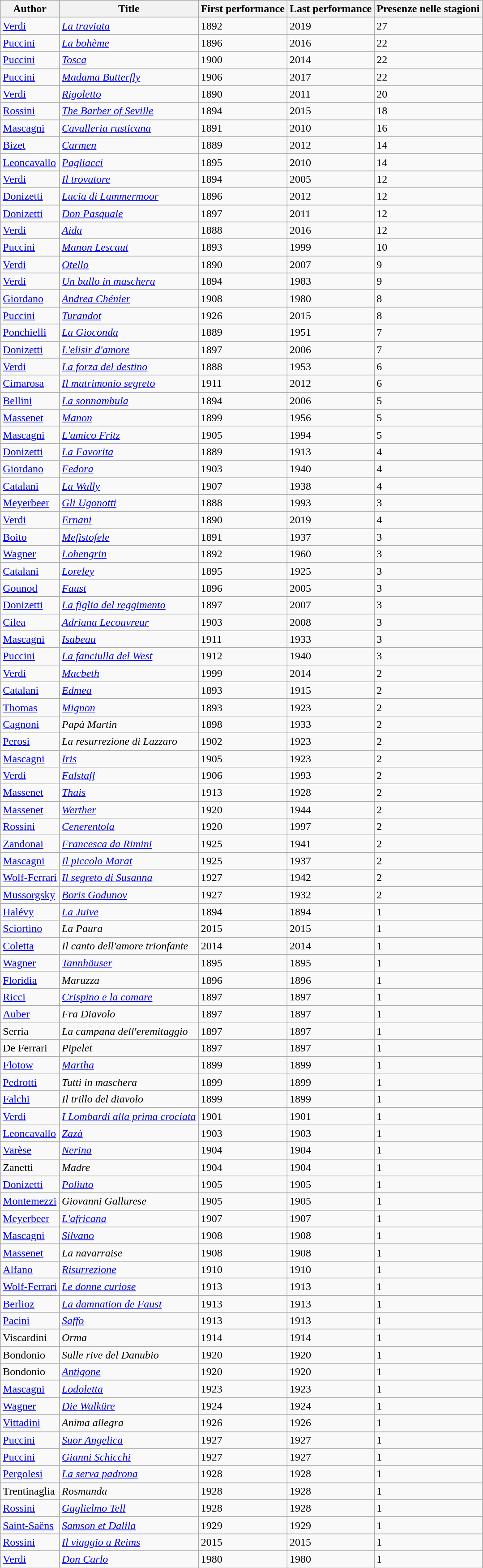<table class="wikitable sortable">
<tr>
<th>Author</th>
<th>Title</th>
<th>First performance</th>
<th>Last performance</th>
<th>Presenze nelle stagioni</th>
</tr>
<tr>
<td><a href='#'>Verdi</a></td>
<td><em><a href='#'>La traviata</a></em></td>
<td>1892</td>
<td>2019</td>
<td>27</td>
</tr>
<tr>
<td><a href='#'>Puccini</a></td>
<td><em><a href='#'>La bohème</a></em></td>
<td>1896</td>
<td>2016</td>
<td>22</td>
</tr>
<tr>
<td><a href='#'>Puccini</a></td>
<td><em><a href='#'>Tosca</a></em></td>
<td>1900</td>
<td>2014</td>
<td>22</td>
</tr>
<tr>
<td><a href='#'>Puccini</a></td>
<td><em><a href='#'>Madama Butterfly</a></em></td>
<td>1906</td>
<td>2017</td>
<td>22</td>
</tr>
<tr>
<td><a href='#'>Verdi</a></td>
<td><em><a href='#'>Rigoletto</a></em></td>
<td>1890</td>
<td>2011</td>
<td>20</td>
</tr>
<tr>
<td><a href='#'>Rossini</a></td>
<td><em><a href='#'>The Barber of Seville</a></em></td>
<td>1894</td>
<td>2015</td>
<td>18</td>
</tr>
<tr>
<td><a href='#'>Mascagni</a></td>
<td><em><a href='#'>Cavalleria rusticana</a></em></td>
<td>1891</td>
<td>2010</td>
<td>16</td>
</tr>
<tr>
<td><a href='#'>Bizet</a></td>
<td><em><a href='#'>Carmen</a></em></td>
<td>1889</td>
<td>2012</td>
<td>14</td>
</tr>
<tr>
<td><a href='#'>Leoncavallo</a></td>
<td><em><a href='#'>Pagliacci</a></em></td>
<td>1895</td>
<td>2010</td>
<td>14</td>
</tr>
<tr>
<td><a href='#'>Verdi</a></td>
<td><em><a href='#'>Il trovatore</a></em></td>
<td>1894</td>
<td>2005</td>
<td>12</td>
</tr>
<tr>
<td><a href='#'>Donizetti</a></td>
<td><em><a href='#'>Lucia di Lammermoor</a></em></td>
<td>1896</td>
<td>2012</td>
<td>12</td>
</tr>
<tr>
<td><a href='#'>Donizetti</a></td>
<td><em><a href='#'>Don Pasquale</a></em></td>
<td>1897</td>
<td>2011</td>
<td>12</td>
</tr>
<tr>
<td><a href='#'>Verdi</a></td>
<td><em><a href='#'>Aida</a></em></td>
<td>1888</td>
<td>2016</td>
<td>12</td>
</tr>
<tr>
<td><a href='#'>Puccini</a></td>
<td><em><a href='#'>Manon Lescaut</a></em></td>
<td>1893</td>
<td>1999</td>
<td>10</td>
</tr>
<tr>
<td><a href='#'>Verdi</a></td>
<td><em><a href='#'>Otello</a></em></td>
<td>1890</td>
<td>2007</td>
<td>9</td>
</tr>
<tr>
<td><a href='#'>Verdi</a></td>
<td><em><a href='#'>Un ballo in maschera</a></em></td>
<td>1894</td>
<td>1983</td>
<td>9</td>
</tr>
<tr>
<td><a href='#'>Giordano</a></td>
<td><em><a href='#'>Andrea Chénier</a></em></td>
<td>1908</td>
<td>1980</td>
<td>8</td>
</tr>
<tr>
<td><a href='#'>Puccini</a></td>
<td><em><a href='#'>Turandot</a></em></td>
<td>1926</td>
<td>2015</td>
<td>8</td>
</tr>
<tr>
<td><a href='#'>Ponchielli</a></td>
<td><em><a href='#'>La Gioconda</a></em></td>
<td>1889</td>
<td>1951</td>
<td>7</td>
</tr>
<tr>
<td><a href='#'>Donizetti</a></td>
<td><em><a href='#'>L'elisir d'amore</a></em></td>
<td>1897</td>
<td>2006</td>
<td>7</td>
</tr>
<tr>
<td><a href='#'>Verdi</a></td>
<td><em><a href='#'>La forza del destino</a></em></td>
<td>1888</td>
<td>1953</td>
<td>6</td>
</tr>
<tr>
<td><a href='#'>Cimarosa</a></td>
<td><em><a href='#'>Il matrimonio segreto</a></em></td>
<td>1911</td>
<td>2012</td>
<td>6</td>
</tr>
<tr>
<td><a href='#'>Bellini</a></td>
<td><em><a href='#'>La sonnambula</a></em></td>
<td>1894</td>
<td>2006</td>
<td>5</td>
</tr>
<tr>
<td><a href='#'>Massenet</a></td>
<td><em><a href='#'>Manon</a></em></td>
<td>1899</td>
<td>1956</td>
<td>5</td>
</tr>
<tr>
<td><a href='#'>Mascagni</a></td>
<td><em><a href='#'>L'amico Fritz</a></em></td>
<td>1905</td>
<td>1994</td>
<td>5</td>
</tr>
<tr>
<td><a href='#'>Donizetti</a></td>
<td><em><a href='#'>La Favorita</a></em></td>
<td>1889</td>
<td>1913</td>
<td>4</td>
</tr>
<tr>
<td><a href='#'>Giordano</a></td>
<td><em><a href='#'>Fedora</a></em></td>
<td>1903</td>
<td>1940</td>
<td>4</td>
</tr>
<tr>
<td><a href='#'>Catalani</a></td>
<td><em><a href='#'>La Wally</a></em></td>
<td>1907</td>
<td>1938</td>
<td>4</td>
</tr>
<tr>
<td><a href='#'>Meyerbeer</a></td>
<td><em><a href='#'>Gli Ugonotti</a></em></td>
<td>1888</td>
<td>1993</td>
<td>3</td>
</tr>
<tr>
<td><a href='#'>Verdi</a></td>
<td><em><a href='#'>Ernani</a></em></td>
<td>1890</td>
<td>2019</td>
<td>4</td>
</tr>
<tr>
<td><a href='#'>Boito</a></td>
<td><em><a href='#'>Mefistofele</a></em></td>
<td>1891</td>
<td>1937</td>
<td>3</td>
</tr>
<tr>
<td><a href='#'>Wagner</a></td>
<td><em><a href='#'>Lohengrin</a></em></td>
<td>1892</td>
<td>1960</td>
<td>3</td>
</tr>
<tr>
<td><a href='#'>Catalani</a></td>
<td><em><a href='#'>Loreley</a></em></td>
<td>1895</td>
<td>1925</td>
<td>3</td>
</tr>
<tr>
<td><a href='#'>Gounod</a></td>
<td><em><a href='#'>Faust</a></em></td>
<td>1896</td>
<td>2005</td>
<td>3</td>
</tr>
<tr>
<td><a href='#'>Donizetti</a></td>
<td><em><a href='#'>La figlia del reggimento</a></em></td>
<td>1897</td>
<td>2007</td>
<td>3</td>
</tr>
<tr>
<td><a href='#'>Cilea</a></td>
<td><em><a href='#'>Adriana Lecouvreur</a></em></td>
<td>1903</td>
<td>2008</td>
<td>3</td>
</tr>
<tr>
<td><a href='#'>Mascagni</a></td>
<td><em><a href='#'>Isabeau</a></em></td>
<td>1911</td>
<td>1933</td>
<td>3</td>
</tr>
<tr>
<td><a href='#'>Puccini</a></td>
<td><em><a href='#'>La fanciulla del West</a></em></td>
<td>1912</td>
<td>1940</td>
<td>3</td>
</tr>
<tr>
<td><a href='#'>Verdi</a></td>
<td><em><a href='#'>Macbeth</a></em></td>
<td>1999</td>
<td>2014</td>
<td>2</td>
</tr>
<tr>
<td><a href='#'>Catalani</a></td>
<td><em><a href='#'>Edmea</a></em></td>
<td>1893</td>
<td>1915</td>
<td>2</td>
</tr>
<tr>
<td><a href='#'>Thomas</a></td>
<td><em><a href='#'>Mignon</a></em></td>
<td>1893</td>
<td>1923</td>
<td>2</td>
</tr>
<tr>
<td><a href='#'>Cagnoni</a></td>
<td><em>Papà Martin</em></td>
<td>1898</td>
<td>1933</td>
<td>2</td>
</tr>
<tr>
<td><a href='#'>Perosi</a></td>
<td><em>La resurrezione di Lazzaro</em></td>
<td>1902</td>
<td>1923</td>
<td>2</td>
</tr>
<tr>
<td><a href='#'>Mascagni</a></td>
<td><em><a href='#'>Iris</a></em></td>
<td>1905</td>
<td>1923</td>
<td>2</td>
</tr>
<tr>
<td><a href='#'>Verdi</a></td>
<td><em><a href='#'>Falstaff</a></em></td>
<td>1906</td>
<td>1993</td>
<td>2</td>
</tr>
<tr>
<td><a href='#'>Massenet</a></td>
<td><em><a href='#'>Thais</a></em></td>
<td>1913</td>
<td>1928</td>
<td>2</td>
</tr>
<tr>
<td><a href='#'>Massenet</a></td>
<td><em><a href='#'>Werther</a></em></td>
<td>1920</td>
<td>1944</td>
<td>2</td>
</tr>
<tr>
<td><a href='#'>Rossini</a></td>
<td><em><a href='#'>Cenerentola</a></em></td>
<td>1920</td>
<td>1997</td>
<td>2</td>
</tr>
<tr>
<td><a href='#'>Zandonai</a></td>
<td><em><a href='#'>Francesca da Rimini</a></em></td>
<td>1925</td>
<td>1941</td>
<td>2</td>
</tr>
<tr>
<td><a href='#'>Mascagni</a></td>
<td><em><a href='#'>Il piccolo Marat</a></em></td>
<td>1925</td>
<td>1937</td>
<td>2</td>
</tr>
<tr>
<td><a href='#'>Wolf-Ferrari</a></td>
<td><em><a href='#'>Il segreto di Susanna</a></em></td>
<td>1927</td>
<td>1942</td>
<td>2</td>
</tr>
<tr>
<td><a href='#'>Mussorgsky</a></td>
<td><em><a href='#'>Boris Godunov</a></em></td>
<td>1927</td>
<td>1932</td>
<td>2</td>
</tr>
<tr>
<td><a href='#'>Halévy</a></td>
<td><em><a href='#'>La Juive</a></em></td>
<td>1894</td>
<td>1894</td>
<td>1</td>
</tr>
<tr>
<td><a href='#'>Sciortino</a></td>
<td><em>La Paura</em></td>
<td>2015</td>
<td>2015</td>
<td>1</td>
</tr>
<tr>
<td><a href='#'>Coletta</a></td>
<td><em>Il canto dell'amore trionfante</em></td>
<td>2014</td>
<td>2014</td>
<td>1</td>
</tr>
<tr>
<td><a href='#'>Wagner</a></td>
<td><em><a href='#'>Tannhäuser</a></em></td>
<td>1895</td>
<td>1895</td>
<td>1</td>
</tr>
<tr>
<td><a href='#'>Floridia</a></td>
<td><em>Maruzza</em></td>
<td>1896</td>
<td>1896</td>
<td>1</td>
</tr>
<tr>
<td><a href='#'>Ricci</a></td>
<td><em><a href='#'>Crispino e la comare</a></em></td>
<td>1897</td>
<td>1897</td>
<td>1</td>
</tr>
<tr>
<td><a href='#'>Auber</a></td>
<td><em>Fra Diavolo</em></td>
<td>1897</td>
<td>1897</td>
<td>1</td>
</tr>
<tr>
<td>Serria</td>
<td><em>La campana dell'eremitaggio</em></td>
<td>1897</td>
<td>1897</td>
<td>1</td>
</tr>
<tr>
<td>De Ferrari</td>
<td><em>Pipelet</em></td>
<td>1897</td>
<td>1897</td>
<td>1</td>
</tr>
<tr>
<td><a href='#'>Flotow</a></td>
<td><em><a href='#'>Martha</a></em></td>
<td>1899</td>
<td>1899</td>
<td>1</td>
</tr>
<tr>
<td><a href='#'>Pedrotti</a></td>
<td><em>Tutti in maschera</em></td>
<td>1899</td>
<td>1899</td>
<td>1</td>
</tr>
<tr>
<td><a href='#'>Falchi</a></td>
<td><em>Il trillo del diavolo</em></td>
<td>1899</td>
<td>1899</td>
<td>1</td>
</tr>
<tr>
<td><a href='#'>Verdi</a></td>
<td><em><a href='#'>I Lombardi alla prima crociata</a></em></td>
<td>1901</td>
<td>1901</td>
<td>1</td>
</tr>
<tr>
<td><a href='#'>Leoncavallo</a></td>
<td><em><a href='#'>Zazà</a></em></td>
<td>1903</td>
<td>1903</td>
<td>1</td>
</tr>
<tr>
<td><a href='#'>Varèse</a></td>
<td><em><a href='#'>Nerina</a></em></td>
<td>1904</td>
<td>1904</td>
<td>1</td>
</tr>
<tr>
<td>Zanetti</td>
<td><em>Madre</em></td>
<td>1904</td>
<td>1904</td>
<td>1</td>
</tr>
<tr>
<td><a href='#'>Donizetti</a></td>
<td><em><a href='#'>Poliuto</a></em></td>
<td>1905</td>
<td>1905</td>
<td>1</td>
</tr>
<tr>
<td><a href='#'>Montemezzi</a></td>
<td><em>Giovanni Gallurese</em></td>
<td>1905</td>
<td>1905</td>
<td>1</td>
</tr>
<tr>
<td><a href='#'>Meyerbeer</a></td>
<td><em><a href='#'>L'africana</a></em></td>
<td>1907</td>
<td>1907</td>
<td>1</td>
</tr>
<tr>
<td><a href='#'>Mascagni</a></td>
<td><em><a href='#'>Silvano</a></em></td>
<td>1908</td>
<td>1908</td>
<td>1</td>
</tr>
<tr>
<td><a href='#'>Massenet</a></td>
<td><em>La navarraise</em></td>
<td>1908</td>
<td>1908</td>
<td>1</td>
</tr>
<tr>
<td><a href='#'>Alfano</a></td>
<td><em><a href='#'>Risurrezione</a></em></td>
<td>1910</td>
<td>1910</td>
<td>1</td>
</tr>
<tr>
<td><a href='#'>Wolf-Ferrari</a></td>
<td><em><a href='#'>Le donne curiose</a></em></td>
<td>1913</td>
<td>1913</td>
<td>1</td>
</tr>
<tr>
<td><a href='#'>Berlioz</a></td>
<td><em><a href='#'>La damnation de Faust</a></em></td>
<td>1913</td>
<td>1913</td>
<td>1</td>
</tr>
<tr>
<td><a href='#'>Pacini</a></td>
<td><em><a href='#'>Saffo</a></em></td>
<td>1913</td>
<td>1913</td>
<td>1</td>
</tr>
<tr>
<td>Viscardini</td>
<td><em>Orma</em></td>
<td>1914</td>
<td>1914</td>
<td>1</td>
</tr>
<tr>
<td>Bondonio</td>
<td><em>Sulle rive del Danubio</em></td>
<td>1920</td>
<td>1920</td>
<td>1</td>
</tr>
<tr>
<td>Bondonio</td>
<td><em><a href='#'>Antigone</a></em></td>
<td>1920</td>
<td>1920</td>
<td>1</td>
</tr>
<tr>
<td><a href='#'>Mascagni</a></td>
<td><em><a href='#'>Lodoletta</a></em></td>
<td>1923</td>
<td>1923</td>
<td>1</td>
</tr>
<tr>
<td><a href='#'>Wagner</a></td>
<td><em><a href='#'>Die Walküre</a></em></td>
<td>1924</td>
<td>1924</td>
<td>1</td>
</tr>
<tr>
<td><a href='#'>Vittadini</a></td>
<td><em>Anima allegra</em></td>
<td>1926</td>
<td>1926</td>
<td>1</td>
</tr>
<tr>
<td><a href='#'>Puccini</a></td>
<td><em><a href='#'>Suor Angelica</a></em></td>
<td>1927</td>
<td>1927</td>
<td>1</td>
</tr>
<tr>
<td><a href='#'>Puccini</a></td>
<td><em><a href='#'>Gianni Schicchi</a></em></td>
<td>1927</td>
<td>1927</td>
<td>1</td>
</tr>
<tr>
<td><a href='#'>Pergolesi</a></td>
<td><em><a href='#'>La serva padrona</a></em></td>
<td>1928</td>
<td>1928</td>
<td>1</td>
</tr>
<tr>
<td>Trentinaglia</td>
<td><em>Rosmunda</em></td>
<td>1928</td>
<td>1928</td>
<td>1</td>
</tr>
<tr>
<td><a href='#'>Rossini</a></td>
<td><em><a href='#'>Guglielmo Tell</a></em></td>
<td>1928</td>
<td>1928</td>
<td>1</td>
</tr>
<tr>
<td><a href='#'>Saint-Saëns</a></td>
<td><em><a href='#'>Samson et Dalila</a></em></td>
<td>1929</td>
<td>1929</td>
<td>1</td>
</tr>
<tr>
<td><a href='#'>Rossini</a></td>
<td><em><a href='#'>Il viaggio a Reims</a></em></td>
<td>2015</td>
<td>2015</td>
<td>1</td>
</tr>
<tr>
<td><a href='#'>Verdi</a></td>
<td><em><a href='#'>Don Carlo</a></em></td>
<td>1980</td>
<td>1980</td>
<td>1</td>
</tr>
</table>
